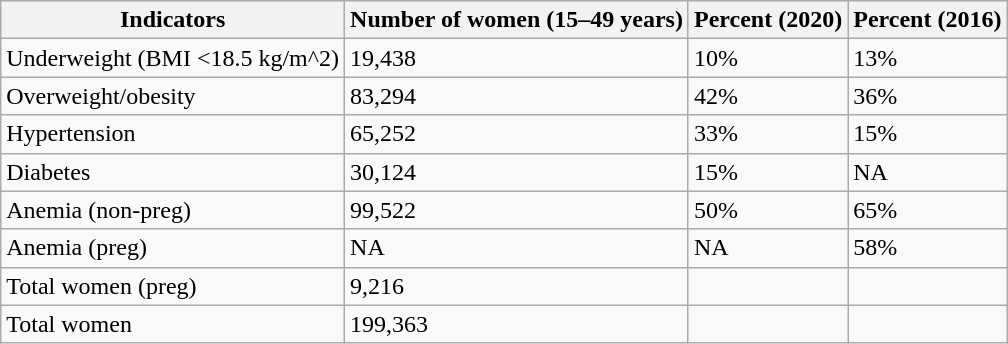<table class="wikitable sortable">
<tr>
<th>Indicators</th>
<th>Number of women (15–49 years)</th>
<th>Percent (2020)</th>
<th>Percent (2016)</th>
</tr>
<tr>
<td>Underweight (BMI <18.5 kg/m^2)</td>
<td>19,438</td>
<td>10%</td>
<td>13%</td>
</tr>
<tr>
<td>Overweight/obesity</td>
<td>83,294</td>
<td>42%</td>
<td>36%</td>
</tr>
<tr>
<td>Hypertension</td>
<td>65,252</td>
<td>33%</td>
<td>15%</td>
</tr>
<tr>
<td>Diabetes</td>
<td>30,124</td>
<td>15%</td>
<td>NA</td>
</tr>
<tr>
<td>Anemia (non-preg)</td>
<td>99,522</td>
<td>50%</td>
<td>65%</td>
</tr>
<tr>
<td>Anemia (preg)</td>
<td>NA</td>
<td>NA</td>
<td>58%</td>
</tr>
<tr>
<td>Total women (preg)</td>
<td>9,216</td>
<td></td>
<td></td>
</tr>
<tr>
<td>Total women</td>
<td>199,363</td>
<td></td>
<td></td>
</tr>
</table>
